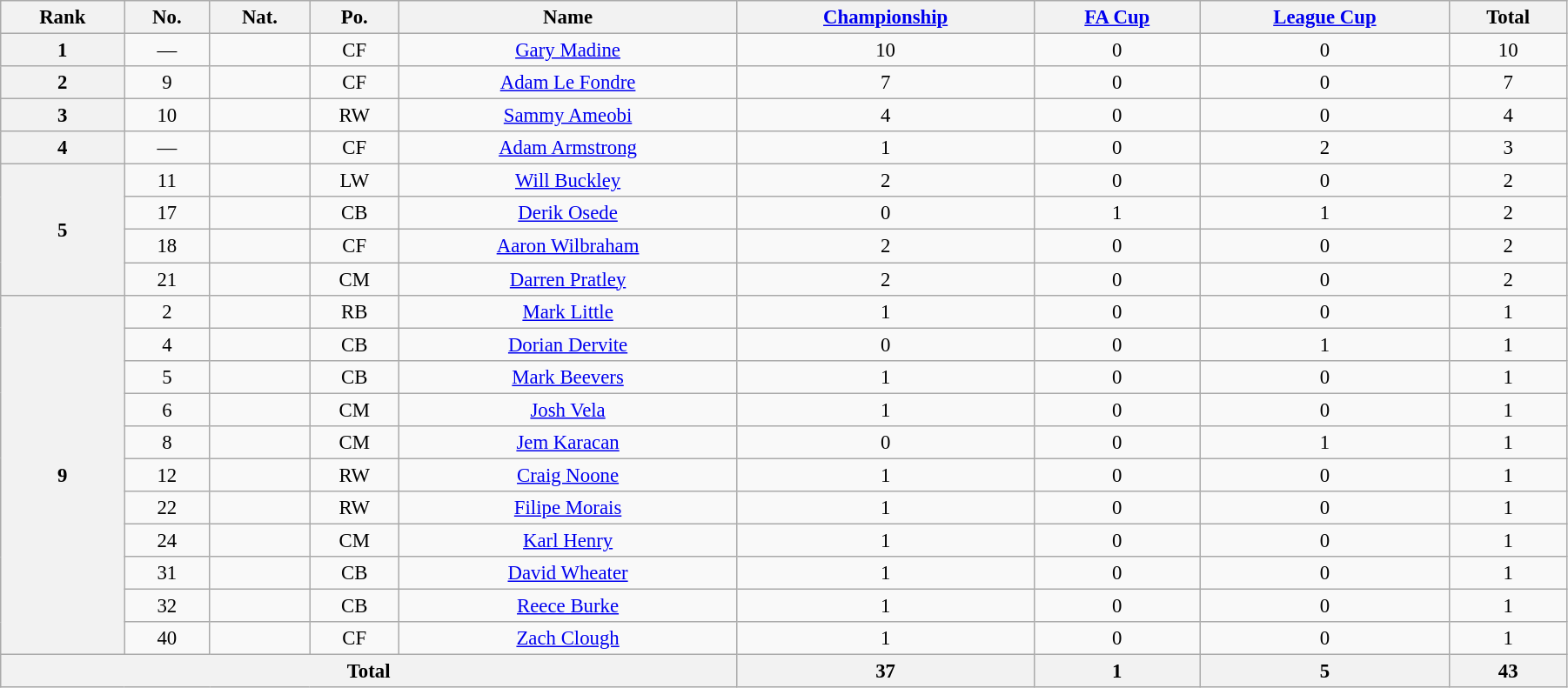<table class="wikitable" style="text-align:center; font-size:95%; width:95%;">
<tr>
<th>Rank</th>
<th>No.</th>
<th>Nat.</th>
<th>Po.</th>
<th>Name</th>
<th><a href='#'>Championship</a></th>
<th><a href='#'>FA Cup</a></th>
<th><a href='#'>League Cup</a></th>
<th>Total</th>
</tr>
<tr>
<th rowspan=1>1</th>
<td>—</td>
<td></td>
<td>CF</td>
<td><a href='#'>Gary Madine</a></td>
<td>10</td>
<td>0</td>
<td>0</td>
<td>10</td>
</tr>
<tr>
<th rowspan=1>2</th>
<td>9</td>
<td></td>
<td>CF</td>
<td><a href='#'>Adam Le Fondre</a></td>
<td>7</td>
<td>0</td>
<td>0</td>
<td>7</td>
</tr>
<tr>
<th rowspan=1>3</th>
<td>10</td>
<td></td>
<td>RW</td>
<td><a href='#'>Sammy Ameobi</a></td>
<td>4</td>
<td>0</td>
<td>0</td>
<td>4</td>
</tr>
<tr>
<th rowspan=1>4</th>
<td>—</td>
<td></td>
<td>CF</td>
<td><a href='#'>Adam Armstrong</a></td>
<td>1</td>
<td>0</td>
<td>2</td>
<td>3</td>
</tr>
<tr>
<th rowspan=4>5</th>
<td>11</td>
<td></td>
<td>LW</td>
<td><a href='#'>Will Buckley</a></td>
<td>2</td>
<td>0</td>
<td>0</td>
<td>2</td>
</tr>
<tr>
<td>17</td>
<td></td>
<td>CB</td>
<td><a href='#'>Derik Osede</a></td>
<td>0</td>
<td>1</td>
<td>1</td>
<td>2</td>
</tr>
<tr>
<td>18</td>
<td></td>
<td>CF</td>
<td><a href='#'>Aaron Wilbraham</a></td>
<td>2</td>
<td>0</td>
<td>0</td>
<td>2</td>
</tr>
<tr>
<td>21</td>
<td></td>
<td>CM</td>
<td><a href='#'>Darren Pratley</a></td>
<td>2</td>
<td>0</td>
<td>0</td>
<td>2</td>
</tr>
<tr>
<th rowspan=11>9</th>
<td>2</td>
<td></td>
<td>RB</td>
<td><a href='#'>Mark Little</a></td>
<td>1</td>
<td>0</td>
<td>0</td>
<td>1</td>
</tr>
<tr>
<td>4</td>
<td></td>
<td>CB</td>
<td><a href='#'>Dorian Dervite</a></td>
<td>0</td>
<td>0</td>
<td>1</td>
<td>1</td>
</tr>
<tr>
<td>5</td>
<td></td>
<td>CB</td>
<td><a href='#'>Mark Beevers</a></td>
<td>1</td>
<td>0</td>
<td>0</td>
<td>1</td>
</tr>
<tr>
<td>6</td>
<td></td>
<td>CM</td>
<td><a href='#'>Josh Vela</a></td>
<td>1</td>
<td>0</td>
<td>0</td>
<td>1</td>
</tr>
<tr>
<td>8</td>
<td></td>
<td>CM</td>
<td><a href='#'>Jem Karacan</a></td>
<td>0</td>
<td>0</td>
<td>1</td>
<td>1</td>
</tr>
<tr>
<td>12</td>
<td></td>
<td>RW</td>
<td><a href='#'>Craig Noone</a></td>
<td>1</td>
<td>0</td>
<td>0</td>
<td>1</td>
</tr>
<tr>
<td>22</td>
<td></td>
<td>RW</td>
<td><a href='#'>Filipe Morais</a></td>
<td>1</td>
<td>0</td>
<td>0</td>
<td>1</td>
</tr>
<tr>
<td>24</td>
<td></td>
<td>CM</td>
<td><a href='#'>Karl Henry</a></td>
<td>1</td>
<td>0</td>
<td>0</td>
<td>1</td>
</tr>
<tr>
<td>31</td>
<td></td>
<td>CB</td>
<td><a href='#'>David Wheater</a></td>
<td>1</td>
<td>0</td>
<td>0</td>
<td>1</td>
</tr>
<tr>
<td>32</td>
<td></td>
<td>CB</td>
<td><a href='#'>Reece Burke</a></td>
<td>1</td>
<td>0</td>
<td>0</td>
<td>1</td>
</tr>
<tr>
<td>40</td>
<td></td>
<td>CF</td>
<td><a href='#'>Zach Clough</a></td>
<td>1</td>
<td>0</td>
<td>0</td>
<td>1</td>
</tr>
<tr>
<th colspan=5>Total</th>
<th>37</th>
<th>1</th>
<th>5</th>
<th>43</th>
</tr>
</table>
